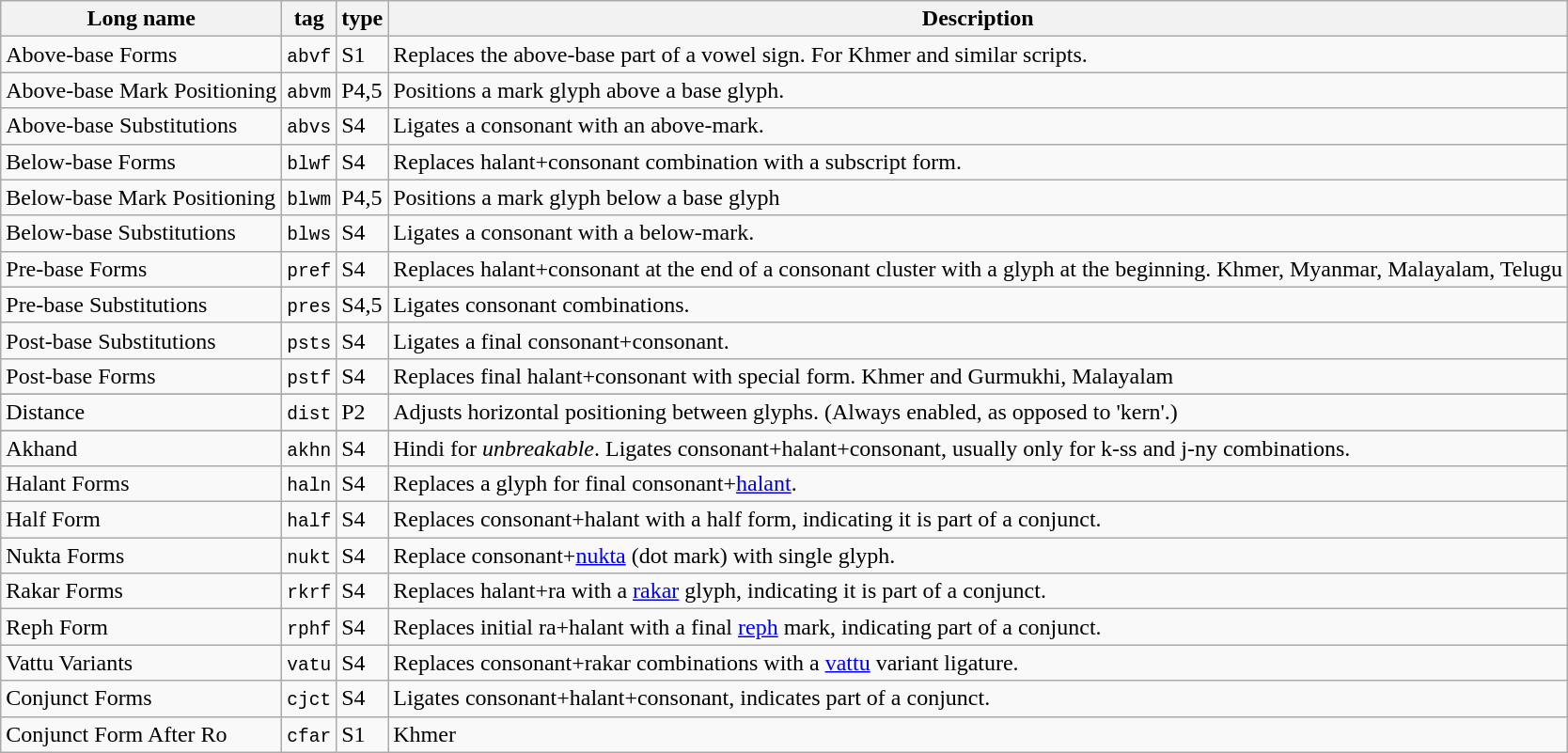<table class="wikitable sortable">
<tr>
<th>Long name</th>
<th>tag</th>
<th>type</th>
<th class="unsortable">Description</th>
</tr>
<tr>
<td>Above-base Forms</td>
<td><code>abvf</code></td>
<td>S1</td>
<td>Replaces the above-base part of a vowel sign. For Khmer and similar scripts.</td>
</tr>
<tr>
<td>Above-base Mark Positioning</td>
<td><code>abvm</code></td>
<td>P4,5</td>
<td>Positions a mark glyph above a base glyph.</td>
</tr>
<tr>
<td>Above-base Substitutions</td>
<td><code>abvs</code></td>
<td>S4</td>
<td>Ligates a consonant with an above-mark.</td>
</tr>
<tr>
<td>Below-base Forms</td>
<td><code>blwf</code></td>
<td>S4</td>
<td>Replaces halant+consonant combination with a subscript form.</td>
</tr>
<tr>
<td>Below-base Mark Positioning</td>
<td><code>blwm</code></td>
<td>P4,5</td>
<td>Positions a mark glyph below a base glyph</td>
</tr>
<tr>
<td>Below-base Substitutions</td>
<td><code>blws</code></td>
<td>S4</td>
<td>Ligates a consonant with a below-mark.</td>
</tr>
<tr>
<td>Pre-base Forms</td>
<td><code>pref</code></td>
<td>S4</td>
<td>Replaces halant+consonant at the end of a consonant cluster with a glyph at the beginning. Khmer, Myanmar, Malayalam, Telugu</td>
</tr>
<tr>
<td>Pre-base Substitutions</td>
<td><code>pres</code></td>
<td>S4,5</td>
<td>Ligates consonant combinations.</td>
</tr>
<tr>
<td>Post-base Substitutions</td>
<td><code>psts</code></td>
<td>S4</td>
<td>Ligates a final consonant+consonant.</td>
</tr>
<tr>
<td>Post-base Forms</td>
<td><code>pstf</code></td>
<td>S4</td>
<td>Replaces final halant+consonant with special form.  Khmer and Gurmukhi, Malayalam</td>
</tr>
<tr>
</tr>
<tr>
<td>Distance</td>
<td><code>dist</code></td>
<td>P2</td>
<td>Adjusts horizontal positioning between glyphs. (Always enabled, as opposed to 'kern'.)</td>
</tr>
<tr>
</tr>
<tr>
<td>Akhand</td>
<td><code>akhn</code></td>
<td>S4</td>
<td>Hindi for <em>unbreakable</em>.  Ligates consonant+halant+consonant, usually only for k-ss and j-ny combinations.</td>
</tr>
<tr>
<td>Halant Forms</td>
<td><code>haln</code></td>
<td>S4</td>
<td>Replaces a glyph for final consonant+<a href='#'>halant</a>.</td>
</tr>
<tr>
<td>Half Form</td>
<td><code>half</code></td>
<td>S4</td>
<td>Replaces consonant+halant with a half form, indicating it is part of a conjunct.</td>
</tr>
<tr>
<td>Nukta Forms</td>
<td><code>nukt</code></td>
<td>S4</td>
<td>Replace consonant+<a href='#'>nukta</a> (dot mark) with single glyph.</td>
</tr>
<tr>
<td>Rakar Forms</td>
<td><code>rkrf</code></td>
<td>S4</td>
<td>Replaces halant+ra with a <a href='#'>rakar</a> glyph, indicating it is part of a conjunct.</td>
</tr>
<tr>
<td>Reph Form</td>
<td><code>rphf</code></td>
<td>S4</td>
<td>Replaces initial ra+halant with a final <a href='#'>reph</a> mark, indicating part of a conjunct.</td>
</tr>
<tr>
<td>Vattu Variants</td>
<td><code>vatu</code></td>
<td>S4</td>
<td>Replaces consonant+rakar combinations with a <a href='#'>vattu</a> variant ligature.</td>
</tr>
<tr>
<td>Conjunct Forms</td>
<td><code>cjct</code></td>
<td>S4</td>
<td>Ligates consonant+halant+consonant, indicates part of a conjunct.</td>
</tr>
<tr>
<td>Conjunct Form After Ro</td>
<td><code>cfar</code></td>
<td>S1</td>
<td>Khmer</td>
</tr>
</table>
